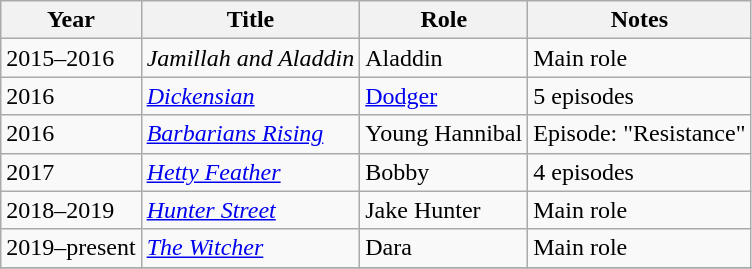<table class="wikitable sortable">
<tr>
<th>Year</th>
<th>Title</th>
<th>Role</th>
<th class="unsortable">Notes</th>
</tr>
<tr>
<td>2015–2016</td>
<td><em>Jamillah and Aladdin</em></td>
<td>Aladdin</td>
<td>Main role</td>
</tr>
<tr>
<td>2016</td>
<td><em><a href='#'>Dickensian</a></em></td>
<td><a href='#'>Dodger</a></td>
<td>5 episodes</td>
</tr>
<tr>
<td>2016</td>
<td><em><a href='#'>Barbarians Rising</a></em></td>
<td>Young Hannibal</td>
<td>Episode: "Resistance"</td>
</tr>
<tr>
<td>2017</td>
<td><em><a href='#'>Hetty Feather</a></em></td>
<td>Bobby</td>
<td>4 episodes</td>
</tr>
<tr>
<td>2018–2019</td>
<td><em><a href='#'>Hunter Street</a></em></td>
<td>Jake Hunter</td>
<td>Main role</td>
</tr>
<tr>
<td>2019–present</td>
<td><em><a href='#'>The Witcher</a></em></td>
<td>Dara</td>
<td>Main role</td>
</tr>
<tr>
</tr>
</table>
